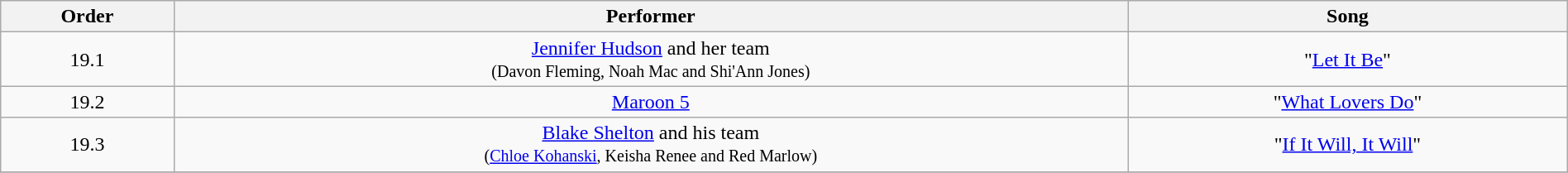<table class="wikitable" style="text-align:center; width:100%">
<tr>
<th>Order</th>
<th>Performer</th>
<th>Song</th>
</tr>
<tr>
<td>19.1</td>
<td><a href='#'>Jennifer Hudson</a> and her team <br><small>(Davon Fleming, Noah Mac and Shi'Ann Jones)</small></td>
<td>"<a href='#'>Let It Be</a>"</td>
</tr>
<tr>
<td>19.2</td>
<td><a href='#'>Maroon 5</a></td>
<td>"<a href='#'>What Lovers Do</a>"</td>
</tr>
<tr>
<td>19.3</td>
<td><a href='#'>Blake Shelton</a> and his team <br><small>(<a href='#'>Chloe Kohanski</a>, Keisha Renee and Red Marlow)</small></td>
<td>"<a href='#'>If It Will, It Will</a>"</td>
</tr>
<tr>
</tr>
</table>
